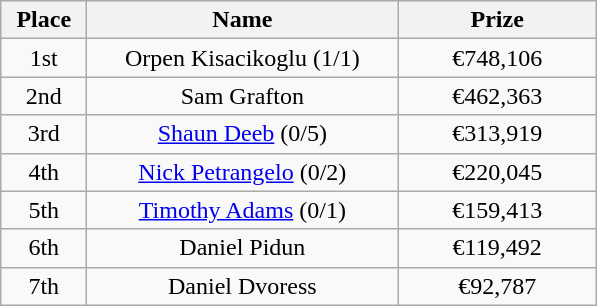<table class="wikitable">
<tr>
<th width="50">Place</th>
<th width="200">Name</th>
<th width="125">Prize</th>
</tr>
<tr>
<td align = "center">1st</td>
<td align = "center">Orpen Kisacikoglu (1/1)</td>
<td align="center">€748,106</td>
</tr>
<tr>
<td align = "center">2nd</td>
<td align = "center">Sam Grafton</td>
<td align="center">€462,363</td>
</tr>
<tr>
<td align = "center">3rd</td>
<td align = "center"><a href='#'>Shaun Deeb</a> (0/5)</td>
<td align="center">€313,919</td>
</tr>
<tr>
<td align = "center">4th</td>
<td align = "center"><a href='#'>Nick Petrangelo</a> (0/2)</td>
<td align="center">€220,045</td>
</tr>
<tr>
<td align = "center">5th</td>
<td align = "center"><a href='#'>Timothy Adams</a> (0/1)</td>
<td align="center">€159,413</td>
</tr>
<tr>
<td align = "center">6th</td>
<td align = "center">Daniel Pidun</td>
<td align="center">€119,492</td>
</tr>
<tr>
<td align = "center">7th</td>
<td align = "center">Daniel Dvoress</td>
<td align="center">€92,787</td>
</tr>
</table>
